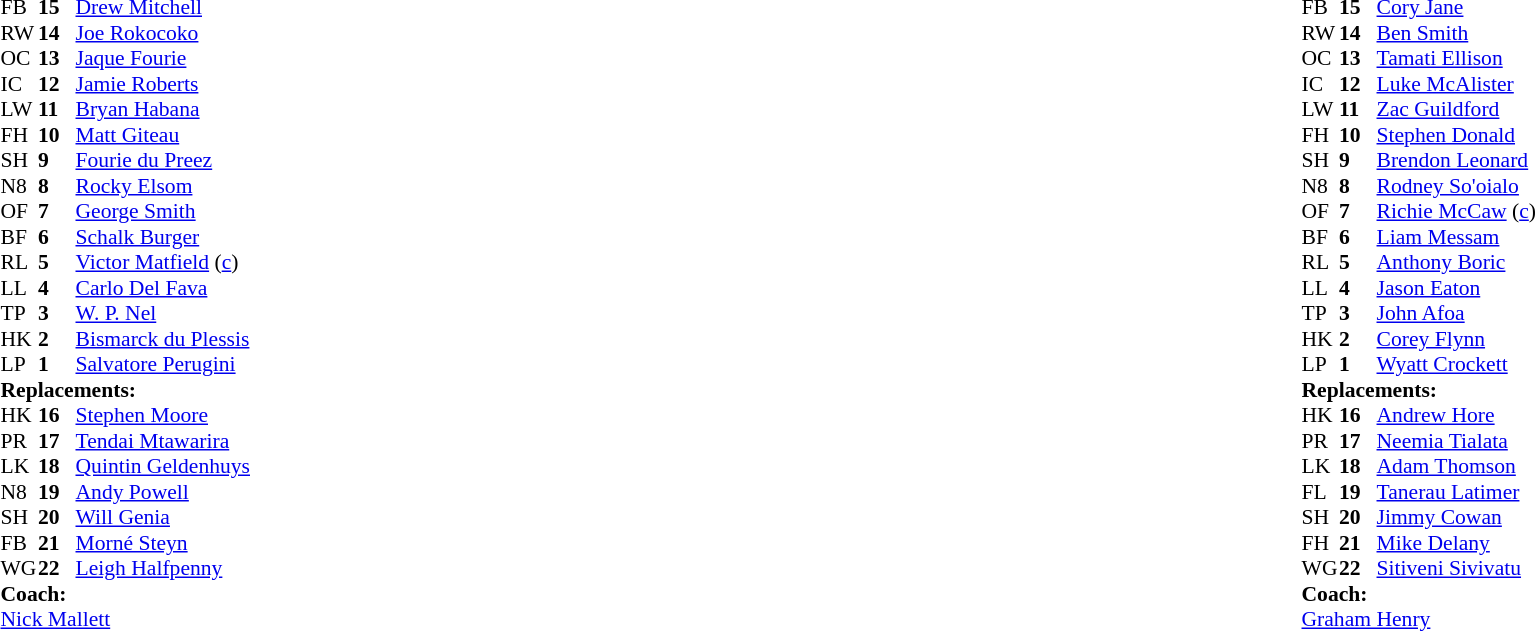<table style="width:100%;">
<tr>
<td style="vertical-align:top; width:50%;"><br><table style="font-size: 90%" cellspacing="0" cellpadding="0">
<tr>
<th width="25"></th>
<th width="25"></th>
</tr>
<tr>
<td>FB</td>
<td><strong>15</strong></td>
<td> <a href='#'>Drew Mitchell</a></td>
</tr>
<tr>
<td>RW</td>
<td><strong>14</strong></td>
<td> <a href='#'>Joe Rokocoko</a></td>
</tr>
<tr>
<td>OC</td>
<td><strong>13</strong></td>
<td> <a href='#'>Jaque Fourie</a></td>
</tr>
<tr>
<td>IC</td>
<td><strong>12</strong></td>
<td> <a href='#'>Jamie Roberts</a></td>
</tr>
<tr>
<td>LW</td>
<td><strong>11</strong></td>
<td> <a href='#'>Bryan Habana</a></td>
</tr>
<tr>
<td>FH</td>
<td><strong>10</strong></td>
<td> <a href='#'>Matt Giteau</a></td>
</tr>
<tr>
<td>SH</td>
<td><strong>9</strong></td>
<td> <a href='#'>Fourie du Preez</a></td>
</tr>
<tr>
<td>N8</td>
<td><strong>8</strong></td>
<td> <a href='#'>Rocky Elsom</a></td>
</tr>
<tr>
<td>OF</td>
<td><strong>7</strong></td>
<td> <a href='#'>George Smith</a></td>
</tr>
<tr>
<td>BF</td>
<td><strong>6</strong></td>
<td> <a href='#'>Schalk Burger</a></td>
</tr>
<tr>
<td>RL</td>
<td><strong>5</strong></td>
<td> <a href='#'>Victor Matfield</a> (<a href='#'>c</a>)</td>
</tr>
<tr>
<td>LL</td>
<td><strong>4</strong></td>
<td> <a href='#'>Carlo Del Fava</a></td>
</tr>
<tr>
<td>TP</td>
<td><strong>3</strong></td>
<td> <a href='#'>W. P. Nel</a></td>
</tr>
<tr>
<td>HK</td>
<td><strong>2</strong></td>
<td> <a href='#'>Bismarck du Plessis</a></td>
</tr>
<tr>
<td>LP</td>
<td><strong>1</strong></td>
<td> <a href='#'>Salvatore Perugini</a></td>
</tr>
<tr>
<td colspan=3><strong>Replacements:</strong></td>
</tr>
<tr>
<td>HK</td>
<td><strong>16</strong></td>
<td> <a href='#'>Stephen Moore</a></td>
</tr>
<tr>
<td>PR</td>
<td><strong>17</strong></td>
<td> <a href='#'>Tendai Mtawarira</a></td>
</tr>
<tr>
<td>LK</td>
<td><strong>18</strong></td>
<td> <a href='#'>Quintin Geldenhuys</a></td>
</tr>
<tr>
<td>N8</td>
<td><strong>19</strong></td>
<td> <a href='#'>Andy Powell</a></td>
</tr>
<tr>
<td>SH</td>
<td><strong>20</strong></td>
<td> <a href='#'>Will Genia</a></td>
</tr>
<tr>
<td>FB</td>
<td><strong>21</strong></td>
<td> <a href='#'>Morné Steyn</a></td>
</tr>
<tr>
<td>WG</td>
<td><strong>22</strong></td>
<td> <a href='#'>Leigh Halfpenny</a></td>
</tr>
<tr>
<td colspan=3><strong>Coach:</strong></td>
</tr>
<tr>
<td colspan="4"> <a href='#'>Nick Mallett</a></td>
</tr>
</table>
</td>
<td style="vertical-align:top"></td>
<td style="vertical-align:top;width:50%"><br><table cellspacing="0" cellpadding="0" style="font-size:90%; margin:auto;">
<tr>
<th width="25"></th>
<th width="25"></th>
</tr>
<tr>
<td>FB</td>
<td><strong>15</strong></td>
<td><a href='#'>Cory Jane</a></td>
</tr>
<tr>
<td>RW</td>
<td><strong>14</strong></td>
<td><a href='#'>Ben Smith</a></td>
</tr>
<tr>
<td>OC</td>
<td><strong>13</strong></td>
<td><a href='#'>Tamati Ellison</a></td>
</tr>
<tr>
<td>IC</td>
<td><strong>12</strong></td>
<td><a href='#'>Luke McAlister</a></td>
</tr>
<tr>
<td>LW</td>
<td><strong>11</strong></td>
<td><a href='#'>Zac Guildford</a></td>
</tr>
<tr>
<td>FH</td>
<td><strong>10</strong></td>
<td><a href='#'>Stephen Donald</a></td>
</tr>
<tr>
<td>SH</td>
<td><strong>9</strong></td>
<td><a href='#'>Brendon Leonard</a></td>
</tr>
<tr>
<td>N8</td>
<td><strong>8</strong></td>
<td><a href='#'>Rodney So'oialo</a></td>
</tr>
<tr>
<td>OF</td>
<td><strong>7</strong></td>
<td><a href='#'>Richie McCaw</a> (<a href='#'>c</a>)</td>
</tr>
<tr>
<td>BF</td>
<td><strong>6</strong></td>
<td><a href='#'>Liam Messam</a></td>
</tr>
<tr>
<td>RL</td>
<td><strong>5</strong></td>
<td><a href='#'>Anthony Boric</a></td>
</tr>
<tr>
<td>LL</td>
<td><strong>4</strong></td>
<td><a href='#'>Jason Eaton</a></td>
</tr>
<tr>
<td>TP</td>
<td><strong>3</strong></td>
<td><a href='#'>John Afoa</a></td>
</tr>
<tr>
<td>HK</td>
<td><strong>2</strong></td>
<td><a href='#'>Corey Flynn</a></td>
</tr>
<tr>
<td>LP</td>
<td><strong>1</strong></td>
<td><a href='#'>Wyatt Crockett</a></td>
</tr>
<tr>
<td colspan=3><strong>Replacements:</strong></td>
</tr>
<tr>
<td>HK</td>
<td><strong>16</strong></td>
<td><a href='#'>Andrew Hore</a></td>
</tr>
<tr>
<td>PR</td>
<td><strong>17</strong></td>
<td><a href='#'>Neemia Tialata</a></td>
</tr>
<tr>
<td>LK</td>
<td><strong>18</strong></td>
<td><a href='#'>Adam Thomson</a></td>
</tr>
<tr>
<td>FL</td>
<td><strong>19</strong></td>
<td><a href='#'>Tanerau Latimer</a></td>
</tr>
<tr>
<td>SH</td>
<td><strong>20</strong></td>
<td><a href='#'>Jimmy Cowan</a></td>
</tr>
<tr>
<td>FH</td>
<td><strong>21</strong></td>
<td><a href='#'>Mike Delany</a></td>
</tr>
<tr>
<td>WG</td>
<td><strong>22</strong></td>
<td><a href='#'>Sitiveni Sivivatu</a></td>
</tr>
<tr>
<td colspan=3><strong>Coach:</strong></td>
</tr>
<tr>
<td colspan="4"> <a href='#'>Graham Henry</a></td>
</tr>
</table>
</td>
</tr>
</table>
